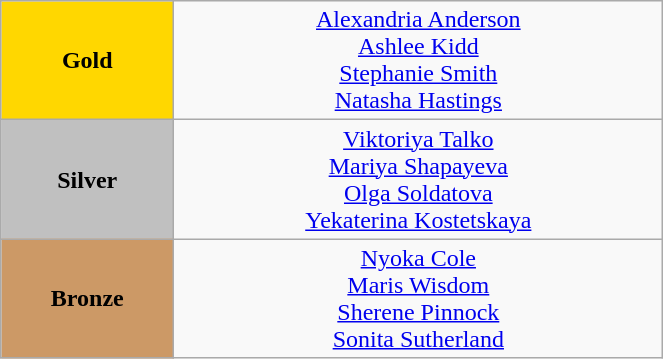<table class="wikitable" style="text-align:center; " width="35%">
<tr>
<td bgcolor="gold"><strong>Gold</strong></td>
<td><a href='#'>Alexandria Anderson</a><br><a href='#'>Ashlee Kidd</a><br><a href='#'>Stephanie Smith</a><br><a href='#'>Natasha Hastings</a><br>  <small><em></em></small></td>
</tr>
<tr>
<td bgcolor="silver"><strong>Silver</strong></td>
<td><a href='#'>Viktoriya Talko</a><br><a href='#'>Mariya Shapayeva</a><br><a href='#'>Olga Soldatova</a><br><a href='#'>Yekaterina Kostetskaya</a><br>  <small><em></em></small></td>
</tr>
<tr>
<td bgcolor="CC9966"><strong>Bronze</strong></td>
<td><a href='#'>Nyoka Cole</a><br><a href='#'>Maris Wisdom</a><br><a href='#'>Sherene Pinnock</a><br><a href='#'>Sonita Sutherland</a><br>  <small><em></em></small></td>
</tr>
</table>
